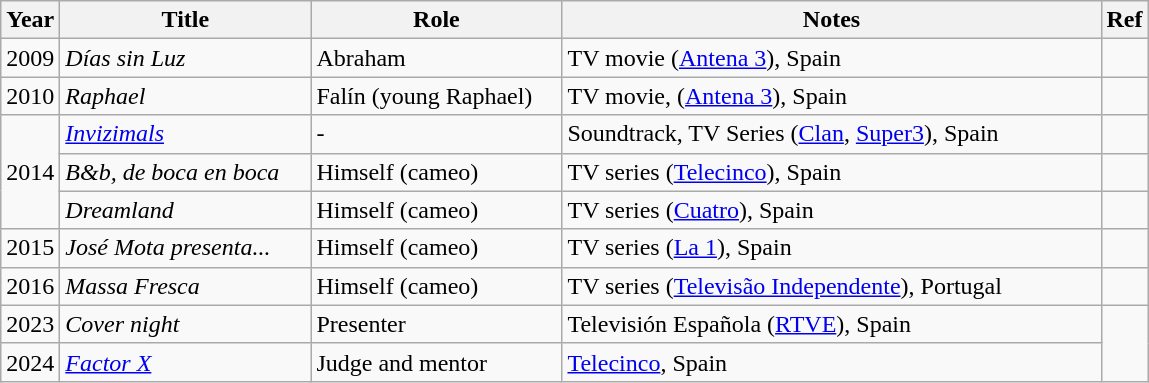<table class="wikitable">
<tr>
<th>Year</th>
<th style="width:10em;">Title</th>
<th style="width:10em;">Role</th>
<th style="width:22em;">Notes</th>
<th>Ref</th>
</tr>
<tr>
<td>2009</td>
<td><em>Días sin Luz</em></td>
<td>Abraham</td>
<td>TV movie (<a href='#'>Antena 3</a>), Spain</td>
<td></td>
</tr>
<tr>
<td>2010</td>
<td><em>Raphael</em></td>
<td>Falín (young Raphael)</td>
<td>TV movie, (<a href='#'>Antena 3</a>), Spain</td>
<td></td>
</tr>
<tr>
<td rowspan="3">2014</td>
<td><em><a href='#'>Invizimals</a></em></td>
<td>-</td>
<td>Soundtrack, TV Series (<a href='#'>Clan</a>, <a href='#'>Super3</a>), Spain</td>
<td></td>
</tr>
<tr>
<td><em>B&b, de boca en boca</em></td>
<td>Himself (cameo)</td>
<td>TV series (<a href='#'>Telecinco</a>), Spain</td>
<td></td>
</tr>
<tr>
<td><em>Dreamland</em></td>
<td>Himself (cameo)</td>
<td>TV series (<a href='#'>Cuatro</a>), Spain</td>
<td></td>
</tr>
<tr>
<td>2015</td>
<td><em>José Mota presenta...</em></td>
<td>Himself (cameo)</td>
<td>TV series (<a href='#'>La 1</a>), Spain</td>
<td></td>
</tr>
<tr>
<td>2016</td>
<td><em>Massa Fresca</em></td>
<td>Himself (cameo)</td>
<td>TV series (<a href='#'>Televisão Independente</a>), Portugal</td>
<td></td>
</tr>
<tr>
<td>2023</td>
<td><em>Cover night</em></td>
<td>Presenter</td>
<td>Televisión Española (<a href='#'>RTVE</a>), Spain</td>
</tr>
<tr>
<td>2024</td>
<td><em><a href='#'>Factor X</a></em></td>
<td>Judge and mentor</td>
<td><a href='#'>Telecinco</a>, Spain</td>
</tr>
</table>
